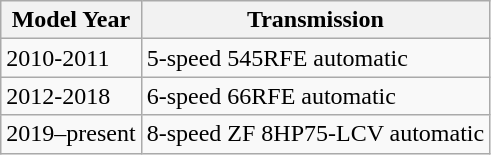<table class="wikitable">
<tr>
<th>Model Year</th>
<th>Transmission</th>
</tr>
<tr>
<td>2010-2011</td>
<td>5-speed 545RFE automatic</td>
</tr>
<tr>
<td>2012-2018</td>
<td>6-speed 66RFE automatic</td>
</tr>
<tr>
<td>2019–present</td>
<td>8-speed ZF 8HP75-LCV automatic</td>
</tr>
</table>
